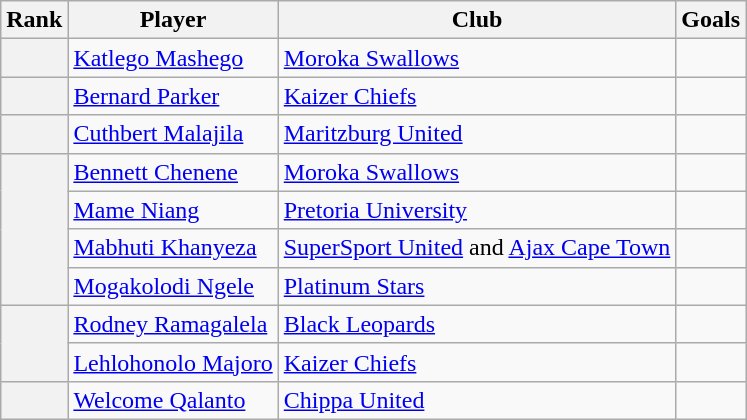<table class="wikitable">
<tr>
<th>Rank</th>
<th>Player</th>
<th>Club</th>
<th>Goals</th>
</tr>
<tr>
<th></th>
<td> <a href='#'>Katlego Mashego</a></td>
<td><a href='#'>Moroka Swallows</a></td>
<td></td>
</tr>
<tr>
<th></th>
<td> <a href='#'>Bernard Parker</a></td>
<td><a href='#'>Kaizer Chiefs</a></td>
<td></td>
</tr>
<tr>
<th></th>
<td> <a href='#'>Cuthbert Malajila</a></td>
<td><a href='#'>Maritzburg United</a></td>
<td></td>
</tr>
<tr>
<th rowspan=4></th>
<td> <a href='#'>Bennett Chenene</a></td>
<td><a href='#'>Moroka Swallows</a></td>
<td></td>
</tr>
<tr>
<td> <a href='#'>Mame Niang</a></td>
<td><a href='#'>Pretoria University</a></td>
<td></td>
</tr>
<tr>
<td> <a href='#'>Mabhuti Khanyeza</a></td>
<td><a href='#'>SuperSport United</a> and <a href='#'>Ajax Cape Town</a></td>
<td></td>
</tr>
<tr>
<td> <a href='#'>Mogakolodi Ngele</a></td>
<td><a href='#'>Platinum Stars</a></td>
<td></td>
</tr>
<tr>
<th rowspan=2></th>
<td> <a href='#'>Rodney Ramagalela</a></td>
<td><a href='#'>Black Leopards</a></td>
<td></td>
</tr>
<tr>
<td> <a href='#'>Lehlohonolo Majoro</a></td>
<td><a href='#'>Kaizer Chiefs</a></td>
<td></td>
</tr>
<tr>
<th></th>
<td> <a href='#'>Welcome Qalanto</a></td>
<td><a href='#'>Chippa United</a></td>
<td></td>
</tr>
</table>
